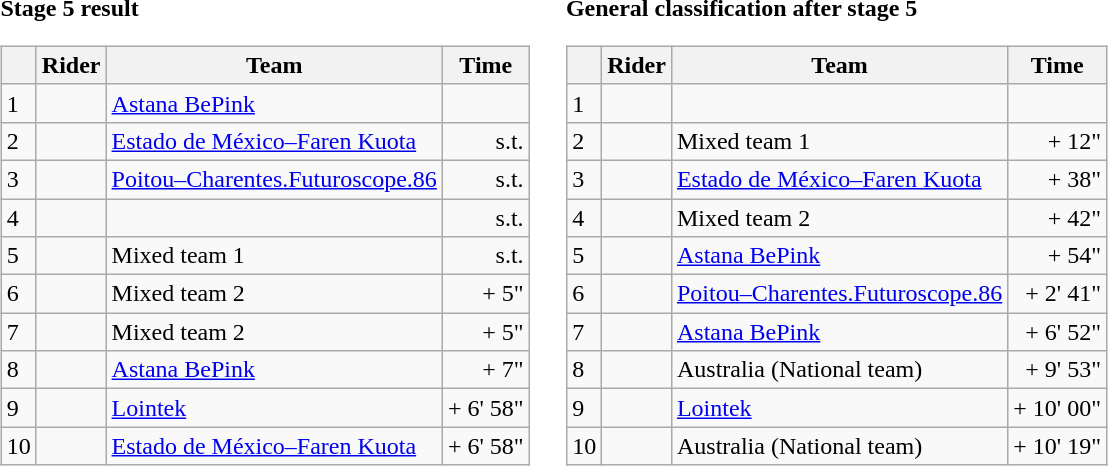<table>
<tr>
<td><strong>Stage 5 result</strong><br><table class="wikitable">
<tr>
<th></th>
<th>Rider</th>
<th>Team</th>
<th>Time</th>
</tr>
<tr>
<td>1</td>
<td></td>
<td><a href='#'>Astana BePink</a></td>
<td align="right"></td>
</tr>
<tr>
<td>2</td>
<td></td>
<td><a href='#'>Estado de México–Faren Kuota</a></td>
<td align="right">s.t.</td>
</tr>
<tr>
<td>3</td>
<td></td>
<td><a href='#'>Poitou–Charentes.Futuroscope.86</a></td>
<td align="right">s.t.</td>
</tr>
<tr>
<td>4</td>
<td></td>
<td></td>
<td align="right">s.t.</td>
</tr>
<tr>
<td>5</td>
<td></td>
<td>Mixed team 1</td>
<td align="right">s.t.</td>
</tr>
<tr>
<td>6</td>
<td></td>
<td>Mixed team 2</td>
<td align="right">+ 5"</td>
</tr>
<tr>
<td>7</td>
<td></td>
<td>Mixed team 2</td>
<td align="right">+ 5"</td>
</tr>
<tr>
<td>8</td>
<td></td>
<td><a href='#'>Astana BePink</a></td>
<td align="right">+ 7"</td>
</tr>
<tr>
<td>9</td>
<td></td>
<td><a href='#'>Lointek</a></td>
<td align="right">+ 6' 58"</td>
</tr>
<tr>
<td>10</td>
<td></td>
<td><a href='#'>Estado de México–Faren Kuota</a></td>
<td align="right">+ 6' 58"</td>
</tr>
</table>
</td>
<td></td>
<td><strong>General classification after stage 5</strong><br><table class="wikitable">
<tr>
<th></th>
<th>Rider</th>
<th>Team</th>
<th>Time</th>
</tr>
<tr>
<td>1</td>
<td></td>
<td></td>
<td align="right"></td>
</tr>
<tr>
<td>2</td>
<td></td>
<td>Mixed team 1</td>
<td align="right">+ 12"</td>
</tr>
<tr>
<td>3</td>
<td></td>
<td><a href='#'>Estado de México–Faren Kuota</a></td>
<td align="right">+ 38"</td>
</tr>
<tr>
<td>4</td>
<td></td>
<td>Mixed team 2</td>
<td align="right">+ 42"</td>
</tr>
<tr>
<td>5</td>
<td></td>
<td><a href='#'>Astana BePink</a></td>
<td align="right">+ 54"</td>
</tr>
<tr>
<td>6</td>
<td></td>
<td><a href='#'>Poitou–Charentes.Futuroscope.86</a></td>
<td align="right">+ 2' 41"</td>
</tr>
<tr>
<td>7</td>
<td></td>
<td><a href='#'>Astana BePink</a></td>
<td align="right">+ 6' 52"</td>
</tr>
<tr>
<td>8</td>
<td></td>
<td>Australia (National team)</td>
<td align="right">+ 9' 53"</td>
</tr>
<tr>
<td>9</td>
<td></td>
<td><a href='#'>Lointek</a></td>
<td align="right">+ 10' 00"</td>
</tr>
<tr>
<td>10</td>
<td></td>
<td>Australia (National team)</td>
<td align="right">+ 10' 19"</td>
</tr>
</table>
</td>
</tr>
</table>
